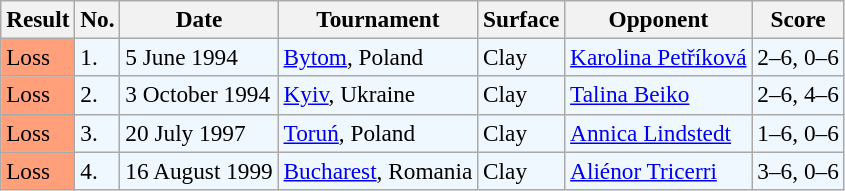<table class="sortable wikitable" style=font-size:97%>
<tr>
<th>Result</th>
<th>No.</th>
<th>Date</th>
<th>Tournament</th>
<th>Surface</th>
<th>Opponent</th>
<th>Score</th>
</tr>
<tr bgcolor="#f0f8ff">
<td style="background:#ffa07a;">Loss</td>
<td>1.</td>
<td>5 June 1994</td>
<td><a href='#'>Bytom</a>, Poland</td>
<td>Clay</td>
<td> <a href='#'>Karolina Petříková</a></td>
<td>2–6, 0–6</td>
</tr>
<tr bgcolor="#f0f8ff">
<td style="background:#ffa07a;">Loss</td>
<td>2.</td>
<td>3 October 1994</td>
<td><a href='#'>Kyiv</a>, Ukraine</td>
<td>Clay</td>
<td> <a href='#'>Talina Beiko</a></td>
<td>2–6, 4–6</td>
</tr>
<tr style="background:#f0f8ff;">
<td style="background:#ffa07a;">Loss</td>
<td>3.</td>
<td>20 July 1997</td>
<td><a href='#'>Toruń</a>, Poland</td>
<td>Clay</td>
<td> <a href='#'>Annica Lindstedt</a></td>
<td>1–6, 0–6</td>
</tr>
<tr bgcolor="#f0f8ff">
<td style="background:#ffa07a;">Loss</td>
<td>4.</td>
<td>16 August 1999</td>
<td><a href='#'>Bucharest</a>, Romania</td>
<td>Clay</td>
<td> <a href='#'>Aliénor Tricerri</a></td>
<td>3–6, 0–6</td>
</tr>
</table>
